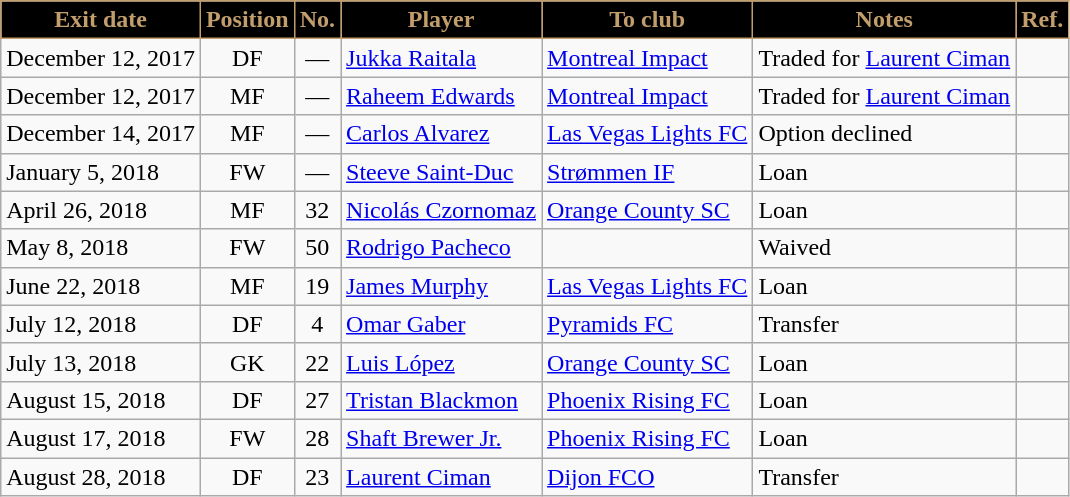<table class="wikitable sortable">
<tr>
<th style="background:#000000; color:#C39E6D; border:1px solid #C39E6D;"><strong>Exit date</strong></th>
<th style="background:#000000; color:#C39E6D; border:1px solid #C39E6D;"><strong>Position</strong></th>
<th style="background:#000000; color:#C39E6D; border:1px solid #C39E6D;"><strong>No.</strong></th>
<th style="background:#000000; color:#C39E6D; border:1px solid #C39E6D;"><strong>Player</strong></th>
<th style="background:#000000; color:#C39E6D; border:1px solid #C39E6D;"><strong>To club</strong></th>
<th style="background:#000000; color:#C39E6D; border:1px solid #C39E6D;"><strong>Notes</strong></th>
<th style="background:#000000; color:#C39E6D; border:1px solid #C39E6D;"><strong>Ref.</strong></th>
</tr>
<tr>
<td>December 12, 2017</td>
<td style="text-align:center;">DF</td>
<td style="text-align:center;">—</td>
<td style="text-align:left;"> <a href='#'>Jukka Raitala</a></td>
<td style="text-align:left;"> <a href='#'>Montreal Impact</a></td>
<td>Traded for <a href='#'>Laurent Ciman</a></td>
<td></td>
</tr>
<tr>
<td>December 12, 2017</td>
<td style="text-align:center;">MF</td>
<td style="text-align:center;">—</td>
<td style="text-align:left;"> <a href='#'>Raheem Edwards</a></td>
<td style="text-align:left;"> <a href='#'>Montreal Impact</a></td>
<td>Traded for <a href='#'>Laurent Ciman</a></td>
<td></td>
</tr>
<tr>
<td>December 14, 2017</td>
<td style="text-align:center;">MF</td>
<td style="text-align:center;">—</td>
<td style="text-align:left;"> <a href='#'>Carlos Alvarez</a></td>
<td style="text-align:left;"> <a href='#'>Las Vegas Lights FC</a></td>
<td>Option declined</td>
<td></td>
</tr>
<tr>
<td>January 5, 2018</td>
<td style="text-align:center;">FW</td>
<td style="text-align:center;">—</td>
<td style="text-align:left;"> <a href='#'>Steeve Saint-Duc</a></td>
<td style="text-align:left;"> <a href='#'>Strømmen IF</a></td>
<td>Loan</td>
<td></td>
</tr>
<tr>
<td>April 26, 2018</td>
<td style="text-align:center;">MF</td>
<td style="text-align:center;">32</td>
<td style="text-align:left;"> <a href='#'>Nicolás Czornomaz</a></td>
<td style="text-align:left;"> <a href='#'>Orange County SC</a></td>
<td>Loan</td>
<td></td>
</tr>
<tr>
<td>May 8, 2018</td>
<td style="text-align:center;">FW</td>
<td style="text-align:center;">50</td>
<td style="text-align:left;"> <a href='#'>Rodrigo Pacheco</a></td>
<td style="text-align:left;"></td>
<td>Waived</td>
<td></td>
</tr>
<tr>
<td>June 22, 2018</td>
<td style="text-align:center;">MF</td>
<td style="text-align:center;">19</td>
<td style="text-align:left;"> <a href='#'>James Murphy</a></td>
<td style="text-align:left;"> <a href='#'>Las Vegas Lights FC</a></td>
<td>Loan</td>
<td></td>
</tr>
<tr>
<td>July 12, 2018</td>
<td style="text-align:center;">DF</td>
<td style="text-align:center;">4</td>
<td style="text-align:left;"> <a href='#'>Omar Gaber</a></td>
<td style="text-align:left;"> <a href='#'>Pyramids FC</a></td>
<td>Transfer</td>
<td></td>
</tr>
<tr>
<td>July 13, 2018</td>
<td style="text-align:center;">GK</td>
<td style="text-align:center;">22</td>
<td style="text-align:left;"> <a href='#'>Luis López</a></td>
<td style="text-align:left;"> <a href='#'>Orange County SC</a></td>
<td>Loan</td>
<td></td>
</tr>
<tr>
<td>August 15, 2018</td>
<td style="text-align:center;">DF</td>
<td style="text-align:center;">27</td>
<td style="text-align:left;"> <a href='#'>Tristan Blackmon</a></td>
<td style="text-align:left;"> <a href='#'>Phoenix Rising FC</a></td>
<td>Loan</td>
<td></td>
</tr>
<tr>
<td>August 17, 2018</td>
<td style="text-align:center;">FW</td>
<td style="text-align:center;">28</td>
<td style="text-align:left;"> <a href='#'>Shaft Brewer Jr.</a></td>
<td style="text-align:left;"> <a href='#'>Phoenix Rising FC</a></td>
<td>Loan</td>
<td></td>
</tr>
<tr>
<td>August 28, 2018</td>
<td style="text-align:center;">DF</td>
<td style="text-align:center;">23</td>
<td style="text-align:left;"> <a href='#'>Laurent Ciman</a></td>
<td style="text-align:left;"> <a href='#'>Dijon FCO</a></td>
<td>Transfer</td>
<td></td>
</tr>
</table>
